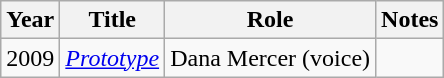<table class="wikitable sortable">
<tr>
<th scope="col">Year</th>
<th scope="col">Title</th>
<th scope="col">Role</th>
<th scope="col" class="unsortable">Notes</th>
</tr>
<tr>
<td>2009</td>
<td scope="row"><em><a href='#'>Prototype</a></em></td>
<td>Dana Mercer (voice)</td>
<td></td>
</tr>
</table>
